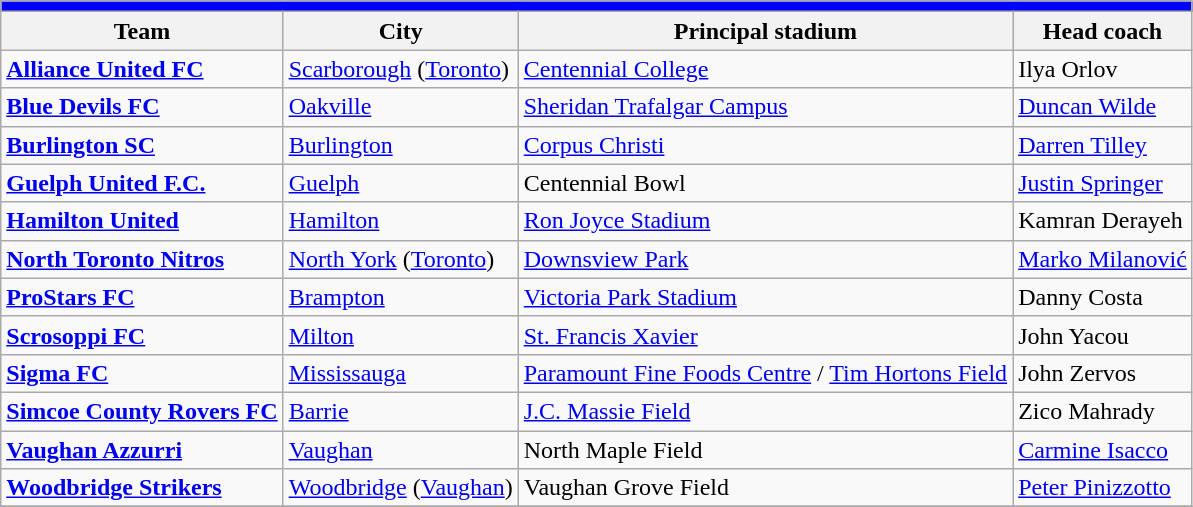<table class="wikitable sortable">
<tr>
<th style="background:blue" colspan="6"></th>
</tr>
<tr>
<th>Team</th>
<th>City</th>
<th>Principal stadium</th>
<th>Head coach</th>
</tr>
<tr>
<td><strong><a href='#'>Alliance United FC</a></strong></td>
<td><a href='#'>Scarborough</a> (<a href='#'>Toronto</a>)</td>
<td><a href='#'>Centennial College</a></td>
<td>Ilya Orlov</td>
</tr>
<tr>
<td><strong><a href='#'>Blue Devils FC</a></strong></td>
<td><a href='#'>Oakville</a></td>
<td><a href='#'>Sheridan Trafalgar Campus</a></td>
<td><a href='#'>Duncan Wilde</a></td>
</tr>
<tr>
<td><strong><a href='#'>Burlington SC</a></strong></td>
<td><a href='#'>Burlington</a></td>
<td><a href='#'>Corpus Christi</a></td>
<td><a href='#'>Darren Tilley</a></td>
</tr>
<tr>
<td><strong><a href='#'>Guelph United F.C.</a></strong></td>
<td><a href='#'>Guelph</a></td>
<td>Centennial Bowl</td>
<td><a href='#'>Justin Springer</a></td>
</tr>
<tr>
<td><strong><a href='#'>Hamilton United</a></strong></td>
<td><a href='#'>Hamilton</a></td>
<td><a href='#'>Ron Joyce Stadium</a></td>
<td>Kamran Derayeh</td>
</tr>
<tr>
<td><strong><a href='#'>North Toronto Nitros</a></strong></td>
<td><a href='#'>North York</a> (<a href='#'>Toronto</a>)</td>
<td><a href='#'>Downsview Park</a></td>
<td><a href='#'>Marko Milanović</a></td>
</tr>
<tr>
<td><strong><a href='#'>ProStars FC</a></strong></td>
<td><a href='#'>Brampton</a></td>
<td><a href='#'>Victoria Park Stadium</a></td>
<td>Danny Costa</td>
</tr>
<tr>
<td><strong><a href='#'>Scrosoppi FC</a></strong></td>
<td><a href='#'>Milton</a></td>
<td><a href='#'>St. Francis Xavier</a></td>
<td>John Yacou</td>
</tr>
<tr>
<td><strong><a href='#'>Sigma FC</a></strong></td>
<td><a href='#'>Mississauga</a></td>
<td><a href='#'>Paramount Fine Foods Centre</a> / <a href='#'>Tim Hortons Field</a></td>
<td>John Zervos</td>
</tr>
<tr>
<td><strong><a href='#'>Simcoe County Rovers FC</a></strong></td>
<td><a href='#'>Barrie</a></td>
<td><a href='#'>J.C. Massie Field</a></td>
<td>Zico Mahrady</td>
</tr>
<tr>
<td><strong><a href='#'>Vaughan Azzurri</a></strong></td>
<td><a href='#'>Vaughan</a></td>
<td>North Maple Field</td>
<td><a href='#'>Carmine Isacco</a></td>
</tr>
<tr>
<td><strong><a href='#'>Woodbridge Strikers</a></strong></td>
<td><a href='#'>Woodbridge</a> (<a href='#'>Vaughan</a>)</td>
<td>Vaughan Grove Field</td>
<td><a href='#'>Peter Pinizzotto</a></td>
</tr>
<tr>
</tr>
</table>
